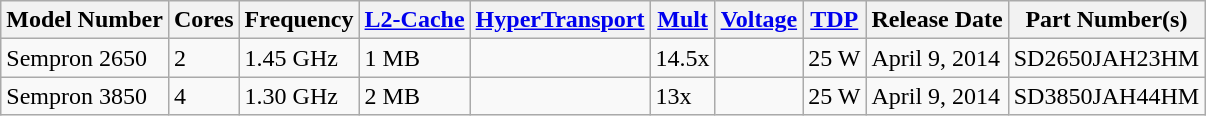<table class="wikitable">
<tr>
<th>Model Number</th>
<th>Cores</th>
<th>Frequency</th>
<th><a href='#'>L2-Cache</a></th>
<th><a href='#'>HyperTransport</a></th>
<th><a href='#'>Mult</a></th>
<th><a href='#'>Voltage</a></th>
<th><a href='#'>TDP</a></th>
<th>Release Date</th>
<th>Part Number(s)</th>
</tr>
<tr>
<td>Sempron 2650</td>
<td>2</td>
<td>1.45 GHz</td>
<td>1 MB</td>
<td></td>
<td>14.5x</td>
<td></td>
<td>25 W</td>
<td>April 9, 2014</td>
<td>SD2650JAH23HM</td>
</tr>
<tr>
<td>Sempron 3850</td>
<td>4</td>
<td>1.30 GHz</td>
<td>2 MB</td>
<td></td>
<td>13x</td>
<td></td>
<td>25 W</td>
<td>April 9, 2014</td>
<td>SD3850JAH44HM</td>
</tr>
</table>
